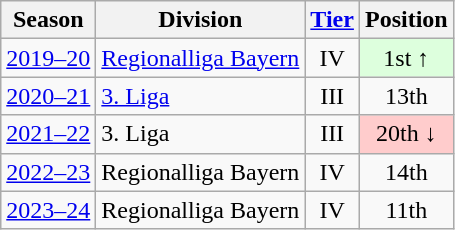<table class="wikitable">
<tr>
<th>Season</th>
<th>Division</th>
<th><a href='#'>Tier</a></th>
<th>Position</th>
</tr>
<tr align="center">
<td><a href='#'>2019–20</a></td>
<td align="left"><a href='#'>Regionalliga Bayern</a></td>
<td>IV</td>
<td style="background:#ddffdd">1st ↑</td>
</tr>
<tr align="center">
<td><a href='#'>2020–21</a></td>
<td align="left"><a href='#'>3. Liga</a></td>
<td>III</td>
<td>13th</td>
</tr>
<tr align="center">
<td><a href='#'>2021–22</a></td>
<td align="left">3. Liga</td>
<td>III</td>
<td style="background:#ffcccc">20th ↓</td>
</tr>
<tr align="center">
<td><a href='#'>2022–23</a></td>
<td align="left">Regionalliga Bayern</td>
<td>IV</td>
<td>14th</td>
</tr>
<tr align="center">
<td><a href='#'>2023–24</a></td>
<td align="left">Regionalliga Bayern</td>
<td>IV</td>
<td>11th</td>
</tr>
</table>
